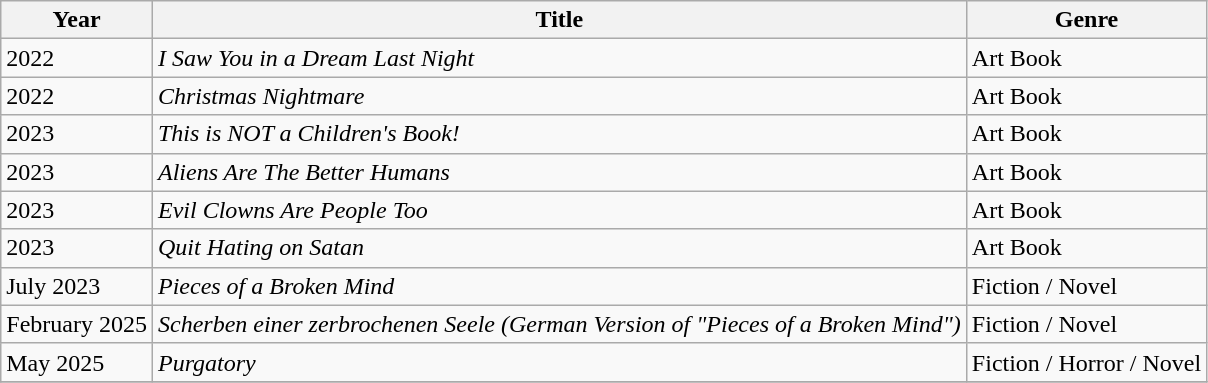<table class="wikitable sortable plainrowheaders">
<tr>
<th scope="col">Year</th>
<th scope="col">Title</th>
<th scope="col">Genre</th>
</tr>
<tr>
<td>2022</td>
<td><em>I Saw You in a Dream Last Night</em></td>
<td>Art Book</td>
</tr>
<tr>
<td>2022</td>
<td><em>Christmas Nightmare</em></td>
<td>Art Book</td>
</tr>
<tr>
<td>2023</td>
<td><em>This is NOT a Children's Book!</em></td>
<td>Art Book</td>
</tr>
<tr>
<td>2023</td>
<td><em>Aliens Are The Better Humans</em></td>
<td>Art Book</td>
</tr>
<tr>
<td>2023</td>
<td><em>Evil Clowns Are People Too</em></td>
<td>Art Book</td>
</tr>
<tr>
<td>2023</td>
<td><em>Quit Hating on Satan</em></td>
<td>Art Book</td>
</tr>
<tr>
<td>July 2023</td>
<td><em>Pieces of a Broken Mind</em></td>
<td>Fiction / Novel</td>
</tr>
<tr>
<td>February 2025</td>
<td><em>Scherben einer zerbrochenen Seele (German Version of "Pieces of a Broken Mind") </em></td>
<td>Fiction / Novel</td>
</tr>
<tr>
<td>May 2025</td>
<td><em>Purgatory</em></td>
<td>Fiction / Horror / Novel</td>
</tr>
<tr>
</tr>
</table>
